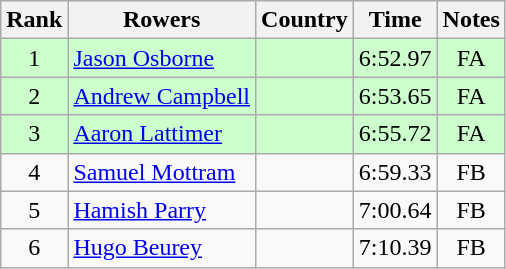<table class="wikitable" style="text-align:center">
<tr>
<th>Rank</th>
<th>Rowers</th>
<th>Country</th>
<th>Time</th>
<th>Notes</th>
</tr>
<tr bgcolor=ccffcc>
<td>1</td>
<td align="left"><a href='#'>Jason Osborne</a></td>
<td align="left"></td>
<td>6:52.97</td>
<td>FA</td>
</tr>
<tr bgcolor=ccffcc>
<td>2</td>
<td align="left"><a href='#'>Andrew Campbell</a></td>
<td align="left"></td>
<td>6:53.65</td>
<td>FA</td>
</tr>
<tr bgcolor=ccffcc>
<td>3</td>
<td align="left"><a href='#'>Aaron Lattimer</a></td>
<td align="left"></td>
<td>6:55.72</td>
<td>FA</td>
</tr>
<tr>
<td>4</td>
<td align="left"><a href='#'>Samuel Mottram</a></td>
<td align="left"></td>
<td>6:59.33</td>
<td>FB</td>
</tr>
<tr>
<td>5</td>
<td align="left"><a href='#'>Hamish Parry</a></td>
<td align="left"></td>
<td>7:00.64</td>
<td>FB</td>
</tr>
<tr>
<td>6</td>
<td align="left"><a href='#'>Hugo Beurey</a></td>
<td align="left"></td>
<td>7:10.39</td>
<td>FB</td>
</tr>
</table>
